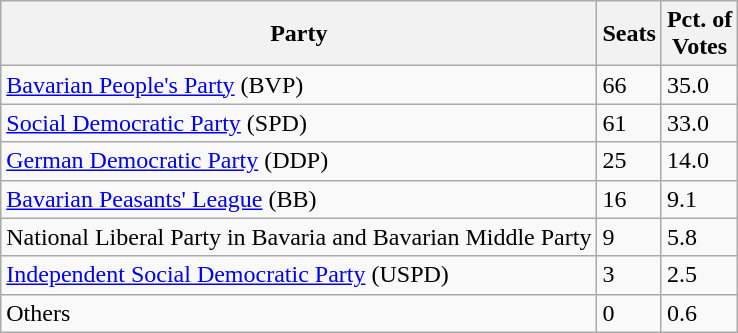<table class="wikitable col2right col3right" style=text-align:left>
<tr>
<th>Party</th>
<th>Seats</th>
<th>Pct. of<br>Votes</th>
</tr>
<tr>
<td><a href='#'>Bavarian People's Party</a> (BVP)</td>
<td>66</td>
<td>35.0</td>
</tr>
<tr>
<td><a href='#'>Social Democratic Party</a> (SPD)</td>
<td>61</td>
<td>33.0</td>
</tr>
<tr>
<td><a href='#'>German Democratic Party</a> (DDP)</td>
<td>25</td>
<td>14.0</td>
</tr>
<tr>
<td><a href='#'>Bavarian Peasants' League</a> (BB)</td>
<td>16</td>
<td>9.1</td>
</tr>
<tr>
<td>National Liberal Party in Bavaria and Bavarian Middle Party</td>
<td>9</td>
<td>5.8</td>
</tr>
<tr>
<td><a href='#'>Independent Social Democratic Party</a> (USPD)</td>
<td>3</td>
<td>2.5</td>
</tr>
<tr>
<td>Others</td>
<td>0</td>
<td>0.6</td>
</tr>
</table>
